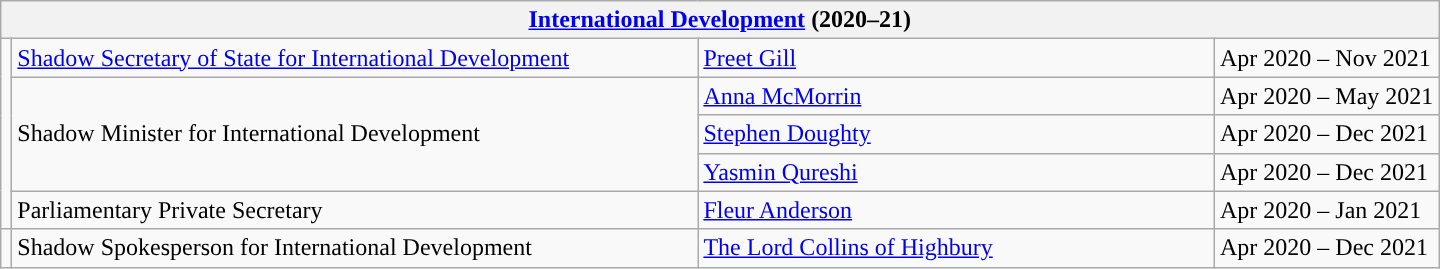<table class="wikitable">
<tr>
<th colspan="4"><a href='#'>International Development</a> (2020–21)</th>
</tr>
<tr>
<td rowspan="5" style="background: "></td>
<td style="width: 450px;"><a href='#'>Shadow Secretary of State for International Development</a></td>
<td style="width: 337px;"><a href='#'>Preet Gill</a></td>
<td>Apr 2020 – Nov 2021</td>
</tr>
<tr>
<td rowspan="3">Shadow Minister for International Development</td>
<td><a href='#'>Anna McMorrin</a></td>
<td>Apr 2020 – May 2021</td>
</tr>
<tr>
<td><a href='#'>Stephen Doughty</a></td>
<td>Apr 2020 – Dec 2021</td>
</tr>
<tr>
<td><a href='#'>Yasmin Qureshi</a></td>
<td>Apr 2020 – Dec 2021</td>
</tr>
<tr>
<td>Parliamentary Private Secretary</td>
<td><a href='#'>Fleur Anderson</a></td>
<td>Apr 2020 – Jan 2021</td>
</tr>
<tr>
<td style="background: "></td>
<td>Shadow Spokesperson for International Development</td>
<td><a href='#'>The Lord Collins of Highbury</a></td>
<td>Apr 2020 – Dec 2021</td>
</tr>
</table>
